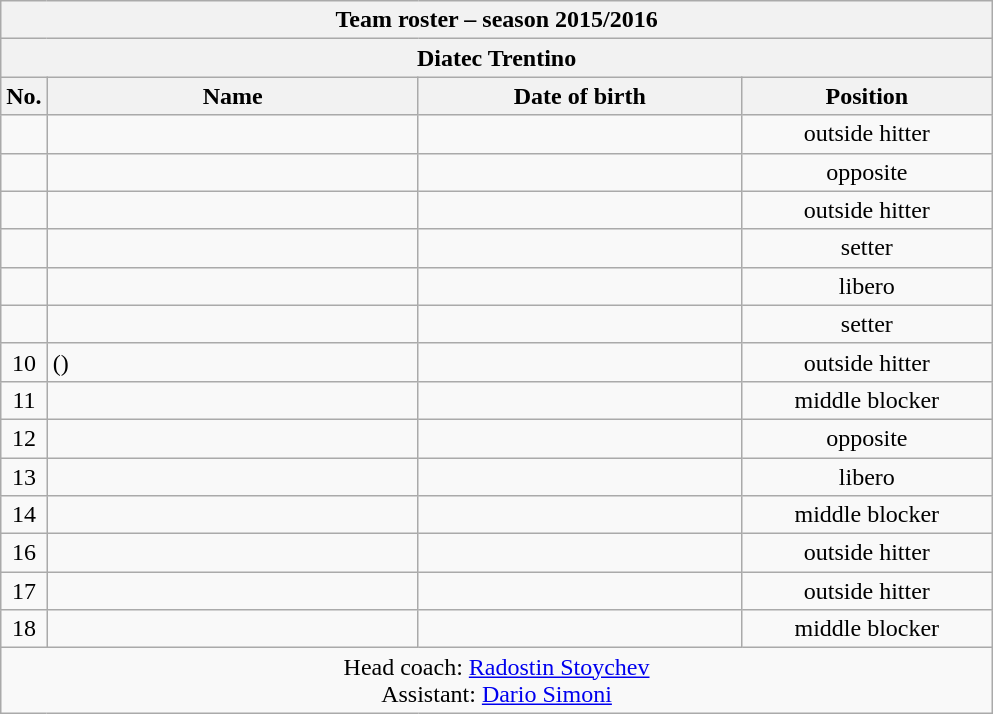<table class="wikitable collapsible collapsed sortable" style="font-size:100%; text-align:center;">
<tr>
<th colspan=6>Team roster – season 2015/2016</th>
</tr>
<tr>
<th colspan=6>Diatec Trentino</th>
</tr>
<tr>
<th>No.</th>
<th style="width:15em">Name</th>
<th style="width:13em">Date of birth</th>
<th style="width:10em">Position</th>
</tr>
<tr>
<td></td>
<td align=left> </td>
<td align=right></td>
<td>outside hitter</td>
</tr>
<tr>
<td></td>
<td align=left> </td>
<td align=right></td>
<td>opposite</td>
</tr>
<tr>
<td></td>
<td align=left> </td>
<td align=right></td>
<td>outside hitter</td>
</tr>
<tr>
<td></td>
<td align=left> </td>
<td align=right></td>
<td>setter</td>
</tr>
<tr>
<td></td>
<td align=left> </td>
<td align=right></td>
<td>libero</td>
</tr>
<tr>
<td></td>
<td align=left> </td>
<td align=right></td>
<td>setter</td>
</tr>
<tr>
<td>10</td>
<td align=left>  ()</td>
<td align=right></td>
<td>outside hitter</td>
</tr>
<tr>
<td>11</td>
<td align=left> </td>
<td align=right></td>
<td>middle blocker</td>
</tr>
<tr>
<td>12</td>
<td align=left> </td>
<td align=right></td>
<td>opposite</td>
</tr>
<tr>
<td>13</td>
<td align=left> </td>
<td align=right></td>
<td>libero</td>
</tr>
<tr>
<td>14</td>
<td align=left> </td>
<td align=right></td>
<td>middle blocker</td>
</tr>
<tr>
<td>16</td>
<td align=left> </td>
<td align=right></td>
<td>outside hitter</td>
</tr>
<tr>
<td>17</td>
<td align=left> </td>
<td align=right></td>
<td>outside hitter</td>
</tr>
<tr>
<td>18</td>
<td align=left> </td>
<td align=right></td>
<td>middle blocker</td>
</tr>
<tr>
<td colspan=4>Head coach: <a href='#'>Radostin Stoychev</a><br>Assistant: <a href='#'>Dario Simoni</a></td>
</tr>
</table>
